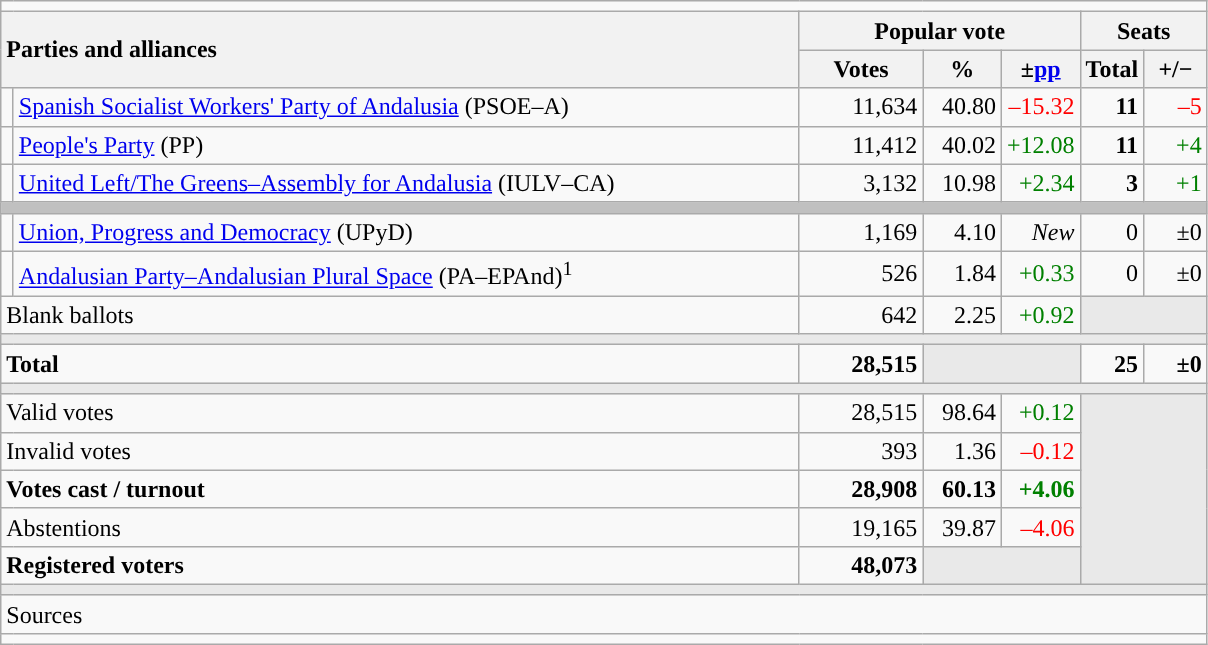<table class="wikitable" style="text-align:right;">
<tr>
<td colspan="7"></td>
</tr>
<tr>
<th style="text-align:left;" rowspan="2" colspan="2" width="525">Parties and alliances</th>
<th colspan="3">Popular vote</th>
<th colspan="2">Seats</th>
</tr>
<tr>
<th width="75">Votes</th>
<th width="45">%</th>
<th width="45">±<a href='#'>pp</a></th>
<th width="35">Total</th>
<th width="35">+/−</th>
</tr>
<tr>
<td width="1" style="color:inherit;background:"></td>
<td align="left"><a href='#'>Spanish Socialist Workers' Party of Andalusia</a> (PSOE–A)</td>
<td>11,634</td>
<td>40.80</td>
<td style="color:red;">–15.32</td>
<td><strong>11</strong></td>
<td style="color:red;">–5</td>
</tr>
<tr>
<td style="color:inherit;background:"></td>
<td align="left"><a href='#'>People's Party</a> (PP)</td>
<td>11,412</td>
<td>40.02</td>
<td style="color:green;">+12.08</td>
<td><strong>11</strong></td>
<td style="color:green;">+4</td>
</tr>
<tr>
<td style="color:inherit;background:"></td>
<td align="left"><a href='#'>United Left/The Greens–Assembly for Andalusia</a> (IULV–CA)</td>
<td>3,132</td>
<td>10.98</td>
<td style="color:green;">+2.34</td>
<td><strong>3</strong></td>
<td style="color:green;">+1</td>
</tr>
<tr>
<td colspan="7" bgcolor="#C0C0C0"></td>
</tr>
<tr>
<td style="color:inherit;background:"></td>
<td align="left"><a href='#'>Union, Progress and Democracy</a> (UPyD)</td>
<td>1,169</td>
<td>4.10</td>
<td><em>New</em></td>
<td>0</td>
<td>±0</td>
</tr>
<tr>
<td style="color:inherit;background:"></td>
<td align="left"><a href='#'>Andalusian Party–Andalusian Plural Space</a> (PA–EPAnd)<sup>1</sup></td>
<td>526</td>
<td>1.84</td>
<td style="color:green;">+0.33</td>
<td>0</td>
<td>±0</td>
</tr>
<tr>
<td align="left" colspan="2">Blank ballots</td>
<td>642</td>
<td>2.25</td>
<td style="color:green;">+0.92</td>
<td bgcolor="#E9E9E9" colspan="2"></td>
</tr>
<tr>
<td colspan="7" bgcolor="#E9E9E9"></td>
</tr>
<tr style="font-weight:bold;">
<td align="left" colspan="2">Total</td>
<td>28,515</td>
<td bgcolor="#E9E9E9" colspan="2"></td>
<td>25</td>
<td>±0</td>
</tr>
<tr>
<td colspan="7" bgcolor="#E9E9E9"></td>
</tr>
<tr>
<td align="left" colspan="2">Valid votes</td>
<td>28,515</td>
<td>98.64</td>
<td style="color:green;">+0.12</td>
<td bgcolor="#E9E9E9" colspan="2" rowspan="5"></td>
</tr>
<tr>
<td align="left" colspan="2">Invalid votes</td>
<td>393</td>
<td>1.36</td>
<td style="color:red;">–0.12</td>
</tr>
<tr style="font-weight:bold;">
<td align="left" colspan="2">Votes cast / turnout</td>
<td>28,908</td>
<td>60.13</td>
<td style="color:green;">+4.06</td>
</tr>
<tr>
<td align="left" colspan="2">Abstentions</td>
<td>19,165</td>
<td>39.87</td>
<td style="color:red;">–4.06</td>
</tr>
<tr style="font-weight:bold;">
<td align="left" colspan="2">Registered voters</td>
<td>48,073</td>
<td bgcolor="#E9E9E9" colspan="2"></td>
</tr>
<tr>
<td colspan="7" bgcolor="#E9E9E9"></td>
</tr>
<tr>
<td align="left" colspan="7">Sources</td>
</tr>
<tr>
<td colspan="7" style="text-align:left; max-width:790px;"></td>
</tr>
</table>
